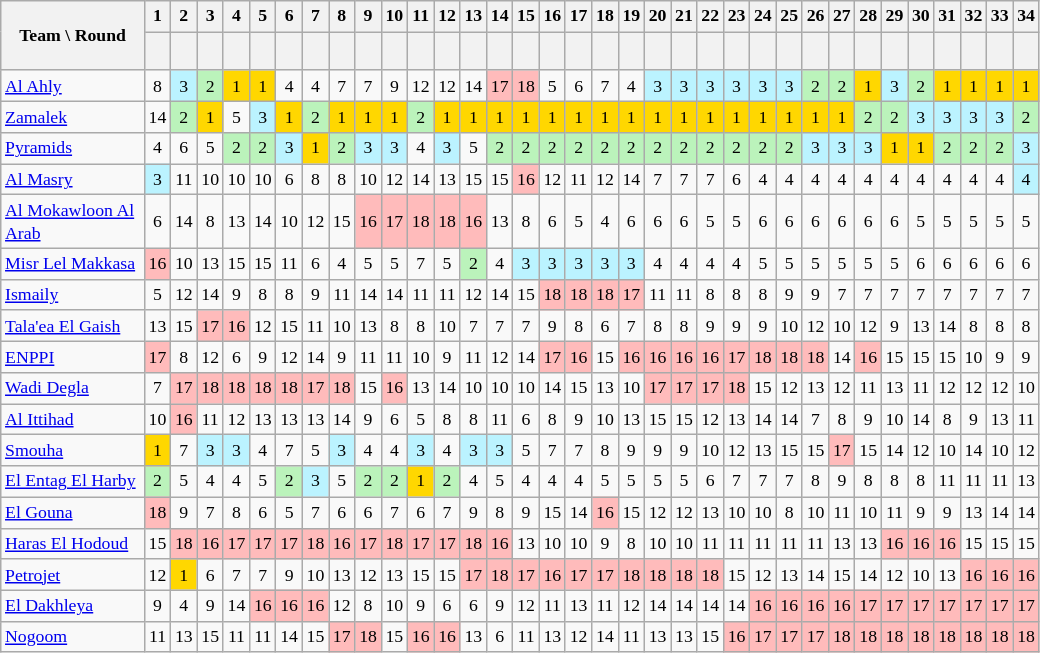<table class="wikitable sortable" style="font-size: 74%; text-align:center">
<tr>
<th rowspan="2" style="width:90px;">Team \ Round</th>
<th align=center>1</th>
<th align=center>2</th>
<th align=center>3</th>
<th align=center>4</th>
<th align=center>5</th>
<th align=center>6</th>
<th align=center>7</th>
<th align=center>8</th>
<th align=center>9</th>
<th align=center>10</th>
<th align=center>11</th>
<th align=center>12</th>
<th align=center>13</th>
<th align=center>14</th>
<th align=center>15</th>
<th align=center>16</th>
<th align=center>17</th>
<th align=center>18</th>
<th align=center>19</th>
<th align=center>20</th>
<th align=center>21</th>
<th align=center>22</th>
<th align=center>23</th>
<th align=center>24</th>
<th align=center>25</th>
<th align=center>26</th>
<th align=center>27</th>
<th align=center>28</th>
<th align=center>29</th>
<th align=center>30</th>
<th align=center>31</th>
<th align=center>32</th>
<th align=center>33</th>
<th align=center>34</th>
</tr>
<tr>
<th style="text-align:center; height:20px;"></th>
<th align=center></th>
<th align=center></th>
<th align=center></th>
<th align=center></th>
<th align=center></th>
<th align=center></th>
<th align=center></th>
<th align=center></th>
<th align=center></th>
<th align=center></th>
<th align=center></th>
<th align=center></th>
<th align=center></th>
<th align=center></th>
<th align=center></th>
<th align=center></th>
<th align=center></th>
<th align=center></th>
<th align=center></th>
<th align=center></th>
<th align=center></th>
<th align=center></th>
<th align=center></th>
<th align=center></th>
<th align=center></th>
<th align=center></th>
<th align=center></th>
<th align=center></th>
<th align=center></th>
<th align=center></th>
<th align=center></th>
<th align=center></th>
<th align=center></th>
</tr>
<tr align=center>
<td align=left><a href='#'>Al Ahly</a></td>
<td>8</td>
<td style="background:#BBF3FF">3</td>
<td style="background:#BBF3BB">2</td>
<td style="background:gold">1</td>
<td style="background:gold">1</td>
<td>4</td>
<td>4</td>
<td>7</td>
<td>7</td>
<td>9</td>
<td>12</td>
<td>12</td>
<td>14</td>
<td style="background:#FFBBBB">17</td>
<td style="background:#FFBBBB">18</td>
<td>5</td>
<td>6</td>
<td>7</td>
<td>4</td>
<td style="background:#BBF3FF">3</td>
<td style="background:#BBF3FF">3</td>
<td style="background:#BBF3FF">3</td>
<td style="background:#BBF3FF">3</td>
<td style="background:#BBF3FF">3</td>
<td style="background:#BBF3FF">3</td>
<td style="background:#BBF3BB">2</td>
<td style="background:#BBF3BB">2</td>
<td style="background:gold">1</td>
<td style="background:#BBF3FF">3</td>
<td style="background:#BBF3BB">2</td>
<td style="background:gold">1</td>
<td style="background:gold">1</td>
<td style="background:gold">1</td>
<td style="background:gold">1</td>
</tr>
<tr align=center>
<td align=left><a href='#'>Zamalek</a></td>
<td>14</td>
<td style="background:#BBF3BB">2</td>
<td style="background:gold">1</td>
<td>5</td>
<td style="background:#BBF3FF">3</td>
<td style="background:gold">1</td>
<td style="background:#BBF3BB">2</td>
<td style="background:gold">1</td>
<td style="background:gold">1</td>
<td style="background:gold">1</td>
<td style="background:#BBF3BB">2</td>
<td style="background:gold">1</td>
<td style="background:gold">1</td>
<td style="background:gold">1</td>
<td style="background:gold">1</td>
<td style="background:gold">1</td>
<td style="background:gold">1</td>
<td style="background:gold">1</td>
<td style="background:gold">1</td>
<td style="background:gold">1</td>
<td style="background:gold">1</td>
<td style="background:gold">1</td>
<td style="background:gold">1</td>
<td style="background:gold">1</td>
<td style="background:gold">1</td>
<td style="background:gold">1</td>
<td style="background:gold">1</td>
<td style="background:#BBF3BB">2</td>
<td style="background:#BBF3BB">2</td>
<td style="background:#BBF3FF">3</td>
<td style="background:#BBF3FF">3</td>
<td style="background:#BBF3FF">3</td>
<td style="background:#BBF3FF">3</td>
<td style="background:#BBF3BB">2</td>
</tr>
<tr align=center>
<td align=left><a href='#'>Pyramids</a></td>
<td>4</td>
<td>6</td>
<td>5</td>
<td style="background:#BBF3BB">2</td>
<td style="background:#BBF3BB">2</td>
<td style="background:#BBF3FF">3</td>
<td style="background:gold">1</td>
<td style="background:#BBF3BB">2</td>
<td style="background:#BBF3FF">3</td>
<td style="background:#BBF3FF">3</td>
<td>4</td>
<td style="background:#BBF3FF">3</td>
<td>5</td>
<td style="background:#BBF3BB">2</td>
<td style="background:#BBF3BB">2</td>
<td style="background:#BBF3BB">2</td>
<td style="background:#BBF3BB">2</td>
<td style="background:#BBF3BB">2</td>
<td style="background:#BBF3BB">2</td>
<td style="background:#BBF3BB">2</td>
<td style="background:#BBF3BB">2</td>
<td style="background:#BBF3BB">2</td>
<td style="background:#BBF3BB">2</td>
<td style="background:#BBF3BB">2</td>
<td style="background:#BBF3BB">2</td>
<td style="background:#BBF3FF">3</td>
<td style="background:#BBF3FF">3</td>
<td style="background:#BBF3FF">3</td>
<td style="background:gold">1</td>
<td style="background:gold">1</td>
<td style="background:#BBF3BB">2</td>
<td style="background:#BBF3BB">2</td>
<td style="background:#BBF3BB">2</td>
<td style="background:#BBF3FF">3</td>
</tr>
<tr align=center>
<td align=left><a href='#'>Al Masry</a></td>
<td style="background:#BBF3FF">3</td>
<td>11</td>
<td>10</td>
<td>10</td>
<td>10</td>
<td>6</td>
<td>8</td>
<td>8</td>
<td>10</td>
<td>12</td>
<td>14</td>
<td>13</td>
<td>15</td>
<td>15</td>
<td style="background:#FFBBBB">16</td>
<td>12</td>
<td>11</td>
<td>12</td>
<td>14</td>
<td>7</td>
<td>7</td>
<td>7</td>
<td>6</td>
<td>4</td>
<td>4</td>
<td>4</td>
<td>4</td>
<td>4</td>
<td>4</td>
<td>4</td>
<td>4</td>
<td>4</td>
<td>4</td>
<td style="background:#BBF3FF">4</td>
</tr>
<tr align=center>
<td align=left><a href='#'>Al Mokawloon Al Arab</a></td>
<td>6</td>
<td>14</td>
<td>8</td>
<td>13</td>
<td>14</td>
<td>10</td>
<td>12</td>
<td>15</td>
<td style="background:#FFBBBB">16</td>
<td style="background:#FFBBBB">17</td>
<td style="background:#FFBBBB">18</td>
<td style="background:#FFBBBB">18</td>
<td style="background:#FFBBBB">16</td>
<td>13</td>
<td>8</td>
<td>6</td>
<td>5</td>
<td>4</td>
<td>6</td>
<td>6</td>
<td>6</td>
<td>5</td>
<td>5</td>
<td>6</td>
<td>6</td>
<td>6</td>
<td>6</td>
<td>6</td>
<td>6</td>
<td>5</td>
<td>5</td>
<td>5</td>
<td>5</td>
<td>5</td>
</tr>
<tr align=center>
<td align=left><a href='#'>Misr Lel Makkasa</a></td>
<td style="background:#FFBBBB">16</td>
<td>10</td>
<td>13</td>
<td>15</td>
<td>15</td>
<td>11</td>
<td>6</td>
<td>4</td>
<td>5</td>
<td>5</td>
<td>7</td>
<td>5</td>
<td style="background:#BBF3BB">2</td>
<td>4</td>
<td style="background:#BBF3FF">3</td>
<td style="background:#BBF3FF">3</td>
<td style="background:#BBF3FF">3</td>
<td style="background:#BBF3FF">3</td>
<td style="background:#BBF3FF">3</td>
<td>4</td>
<td>4</td>
<td>4</td>
<td>4</td>
<td>5</td>
<td>5</td>
<td>5</td>
<td>5</td>
<td>5</td>
<td>5</td>
<td>6</td>
<td>6</td>
<td>6</td>
<td>6</td>
<td>6</td>
</tr>
<tr align=center>
<td align=left><a href='#'>Ismaily</a></td>
<td>5</td>
<td>12</td>
<td>14</td>
<td>9</td>
<td>8</td>
<td>8</td>
<td>9</td>
<td>11</td>
<td>14</td>
<td>14</td>
<td>11</td>
<td>11</td>
<td>12</td>
<td>14</td>
<td>15</td>
<td style="background:#FFBBBB">18</td>
<td style="background:#FFBBBB">18</td>
<td style="background:#FFBBBB">18</td>
<td style="background:#FFBBBB">17</td>
<td>11</td>
<td>11</td>
<td>8</td>
<td>8</td>
<td>8</td>
<td>9</td>
<td>9</td>
<td>7</td>
<td>7</td>
<td>7</td>
<td>7</td>
<td>7</td>
<td>7</td>
<td>7</td>
<td>7</td>
</tr>
<tr align=center>
<td align=left><a href='#'>Tala'ea El Gaish</a></td>
<td>13</td>
<td>15</td>
<td style="background:#FFBBBB">17</td>
<td style="background:#FFBBBB">16</td>
<td>12</td>
<td>15</td>
<td>11</td>
<td>10</td>
<td>13</td>
<td>8</td>
<td>8</td>
<td>10</td>
<td>7</td>
<td>7</td>
<td>7</td>
<td>9</td>
<td>8</td>
<td>6</td>
<td>7</td>
<td>8</td>
<td>8</td>
<td>9</td>
<td>9</td>
<td>9</td>
<td>10</td>
<td>12</td>
<td>10</td>
<td>12</td>
<td>9</td>
<td>13</td>
<td>14</td>
<td>8</td>
<td>8</td>
<td>8</td>
</tr>
<tr align=center>
<td align=left><a href='#'>ENPPI</a></td>
<td style="background:#FFBBBB">17</td>
<td>8</td>
<td>12</td>
<td>6</td>
<td>9</td>
<td>12</td>
<td>14</td>
<td>9</td>
<td>11</td>
<td>11</td>
<td>10</td>
<td>9</td>
<td>11</td>
<td>12</td>
<td>14</td>
<td style="background:#FFBBBB">17</td>
<td style="background:#FFBBBB">16</td>
<td>15</td>
<td style="background:#FFBBBB">16</td>
<td style="background:#FFBBBB">16</td>
<td style="background:#FFBBBB">16</td>
<td style="background:#FFBBBB">16</td>
<td style="background:#FFBBBB">17</td>
<td style="background:#FFBBBB">18</td>
<td style="background:#FFBBBB">18</td>
<td style="background:#FFBBBB">18</td>
<td>14</td>
<td style="background:#FFBBBB">16</td>
<td>15</td>
<td>15</td>
<td>15</td>
<td>10</td>
<td>9</td>
<td>9</td>
</tr>
<tr align=center>
<td align=left><a href='#'>Wadi Degla</a></td>
<td>7</td>
<td style="background:#FFBBBB">17</td>
<td style="background:#FFBBBB">18</td>
<td style="background:#FFBBBB">18</td>
<td style="background:#FFBBBB">18</td>
<td style="background:#FFBBBB">18</td>
<td style="background:#FFBBBB">17</td>
<td style="background:#FFBBBB">18</td>
<td>15</td>
<td style="background:#FFBBBB">16</td>
<td>13</td>
<td>14</td>
<td>10</td>
<td>10</td>
<td>10</td>
<td>14</td>
<td>15</td>
<td>13</td>
<td>10</td>
<td style="background:#FFBBBB">17</td>
<td style="background:#FFBBBB">17</td>
<td style="background:#FFBBBB">17</td>
<td style="background:#FFBBBB">18</td>
<td>15</td>
<td>12</td>
<td>13</td>
<td>12</td>
<td>11</td>
<td>13</td>
<td>11</td>
<td>12</td>
<td>12</td>
<td>12</td>
<td>10</td>
</tr>
<tr align=center>
<td align=left><a href='#'>Al Ittihad</a></td>
<td>10</td>
<td style="background:#FFBBBB">16</td>
<td>11</td>
<td>12</td>
<td>13</td>
<td>13</td>
<td>13</td>
<td>14</td>
<td>9</td>
<td>6</td>
<td>5</td>
<td>8</td>
<td>8</td>
<td>11</td>
<td>6</td>
<td>8</td>
<td>9</td>
<td>10</td>
<td>13</td>
<td>15</td>
<td>15</td>
<td>12</td>
<td>13</td>
<td>14</td>
<td>14</td>
<td>7</td>
<td>8</td>
<td>9</td>
<td>10</td>
<td>14</td>
<td>8</td>
<td>9</td>
<td>13</td>
<td>11</td>
</tr>
<tr align=center>
<td align=left><a href='#'>Smouha</a></td>
<td style="background:gold">1</td>
<td>7</td>
<td style="background:#BBF3FF">3</td>
<td style="background:#BBF3FF">3</td>
<td>4</td>
<td>7</td>
<td>5</td>
<td style="background:#BBF3FF">3</td>
<td>4</td>
<td>4</td>
<td style="background:#BBF3FF">3</td>
<td>4</td>
<td style="background:#BBF3FF">3</td>
<td style="background:#BBF3FF">3</td>
<td>5</td>
<td>7</td>
<td>7</td>
<td>8</td>
<td>9</td>
<td>9</td>
<td>9</td>
<td>10</td>
<td>12</td>
<td>13</td>
<td>15</td>
<td>15</td>
<td style="background:#FFBBBB">17</td>
<td>15</td>
<td>14</td>
<td>12</td>
<td>10</td>
<td>14</td>
<td>10</td>
<td>12</td>
</tr>
<tr align=center>
<td align=left><a href='#'>El Entag El Harby</a></td>
<td style="background:#BBF3BB">2</td>
<td>5</td>
<td>4</td>
<td>4</td>
<td>5</td>
<td style="background:#BBF3BB">2</td>
<td style="background:#BBF3FF">3</td>
<td>5</td>
<td style="background:#BBF3BB">2</td>
<td style="background:#BBF3BB">2</td>
<td style="background:gold">1</td>
<td style="background:#BBF3BB">2</td>
<td>4</td>
<td>5</td>
<td>4</td>
<td>4</td>
<td>4</td>
<td>5</td>
<td>5</td>
<td>5</td>
<td>5</td>
<td>6</td>
<td>7</td>
<td>7</td>
<td>7</td>
<td>8</td>
<td>9</td>
<td>8</td>
<td>8</td>
<td>8</td>
<td>11</td>
<td>11</td>
<td>11</td>
<td>13</td>
</tr>
<tr align=center>
<td align=left><a href='#'>El Gouna</a></td>
<td style="background:#FFBBBB">18</td>
<td>9</td>
<td>7</td>
<td>8</td>
<td>6</td>
<td>5</td>
<td>7</td>
<td>6</td>
<td>6</td>
<td>7</td>
<td>6</td>
<td>7</td>
<td>9</td>
<td>8</td>
<td>9</td>
<td>15</td>
<td>14</td>
<td style="background:#FFBBBB">16</td>
<td>15</td>
<td>12</td>
<td>12</td>
<td>13</td>
<td>10</td>
<td>10</td>
<td>8</td>
<td>10</td>
<td>11</td>
<td>10</td>
<td>11</td>
<td>9</td>
<td>9</td>
<td>13</td>
<td>14</td>
<td>14</td>
</tr>
<tr align=center>
<td align=left><a href='#'>Haras El Hodoud</a></td>
<td>15</td>
<td style="background:#FFBBBB">18</td>
<td style="background:#FFBBBB">16</td>
<td style="background:#FFBBBB">17</td>
<td style="background:#FFBBBB">17</td>
<td style="background:#FFBBBB">17</td>
<td style="background:#FFBBBB">18</td>
<td style="background:#FFBBBB">16</td>
<td style="background:#FFBBBB">17</td>
<td style="background:#FFBBBB">18</td>
<td style="background:#FFBBBB">17</td>
<td style="background:#FFBBBB">17</td>
<td style="background:#FFBBBB">18</td>
<td style="background:#FFBBBB">16</td>
<td>13</td>
<td>10</td>
<td>10</td>
<td>9</td>
<td>8</td>
<td>10</td>
<td>10</td>
<td>11</td>
<td>11</td>
<td>11</td>
<td>11</td>
<td>11</td>
<td>13</td>
<td>13</td>
<td style="background:#FFBBBB">16</td>
<td style="background:#FFBBBB">16</td>
<td style="background:#FFBBBB">16</td>
<td>15</td>
<td>15</td>
<td>15</td>
</tr>
<tr align=center>
<td align=left><a href='#'>Petrojet</a></td>
<td>12</td>
<td style="background:gold">1</td>
<td>6</td>
<td>7</td>
<td>7</td>
<td>9</td>
<td>10</td>
<td>13</td>
<td>12</td>
<td>13</td>
<td>15</td>
<td>15</td>
<td style="background:#FFBBBB">17</td>
<td style="background:#FFBBBB">18</td>
<td style="background:#FFBBBB">17</td>
<td style="background:#FFBBBB">16</td>
<td style="background:#FFBBBB">17</td>
<td style="background:#FFBBBB">17</td>
<td style="background:#FFBBBB">18</td>
<td style="background:#FFBBBB">18</td>
<td style="background:#FFBBBB">18</td>
<td style="background:#FFBBBB">18</td>
<td>15</td>
<td>12</td>
<td>13</td>
<td>14</td>
<td>15</td>
<td>14</td>
<td>12</td>
<td>10</td>
<td>13</td>
<td style="background:#FFBBBB">16</td>
<td style="background:#FFBBBB">16</td>
<td style="background:#FFBBBB">16</td>
</tr>
<tr align=center>
<td align=left><a href='#'>El Dakhleya</a></td>
<td>9</td>
<td>4</td>
<td>9</td>
<td>14</td>
<td style="background:#FFBBBB">16</td>
<td style="background:#FFBBBB">16</td>
<td style="background:#FFBBBB">16</td>
<td>12</td>
<td>8</td>
<td>10</td>
<td>9</td>
<td>6</td>
<td>6</td>
<td>9</td>
<td>12</td>
<td>11</td>
<td>13</td>
<td>11</td>
<td>12</td>
<td>14</td>
<td>14</td>
<td>14</td>
<td>14</td>
<td style="background:#FFBBBB">16</td>
<td style="background:#FFBBBB">16</td>
<td style="background:#FFBBBB">16</td>
<td style="background:#FFBBBB">16</td>
<td style="background:#FFBBBB">17</td>
<td style="background:#FFBBBB">17</td>
<td style="background:#FFBBBB">17</td>
<td style="background:#FFBBBB">17</td>
<td style="background:#FFBBBB">17</td>
<td style="background:#FFBBBB">17</td>
<td style="background:#FFBBBB">17</td>
</tr>
<tr align=center>
<td align=left><a href='#'>Nogoom</a></td>
<td>11</td>
<td>13</td>
<td>15</td>
<td>11</td>
<td>11</td>
<td>14</td>
<td>15</td>
<td style="background:#FFBBBB">17</td>
<td style="background:#FFBBBB">18</td>
<td>15</td>
<td style="background:#FFBBBB">16</td>
<td style="background:#FFBBBB">16</td>
<td>13</td>
<td>6</td>
<td>11</td>
<td>13</td>
<td>12</td>
<td>14</td>
<td>11</td>
<td>13</td>
<td>13</td>
<td>15</td>
<td style="background:#FFBBBB">16</td>
<td style="background:#FFBBBB">17</td>
<td style="background:#FFBBBB">17</td>
<td style="background:#FFBBBB">17</td>
<td style="background:#FFBBBB">18</td>
<td style="background:#FFBBBB">18</td>
<td style="background:#FFBBBB">18</td>
<td style="background:#FFBBBB">18</td>
<td style="background:#FFBBBB">18</td>
<td style="background:#FFBBBB">18</td>
<td style="background:#FFBBBB">18</td>
<td style="background:#FFBBBB">18</td>
</tr>
</table>
